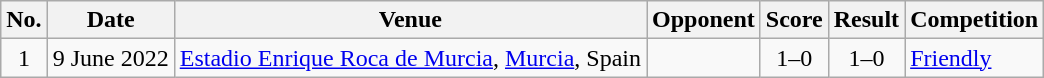<table class="wikitable sortable">
<tr>
<th scope="col">No.</th>
<th scope="col">Date</th>
<th scope="col">Venue</th>
<th scope="col">Opponent</th>
<th scope="col">Score</th>
<th scope="col">Result</th>
<th scope="col">Competition</th>
</tr>
<tr>
<td align="center">1</td>
<td>9 June 2022</td>
<td><a href='#'>Estadio Enrique Roca de Murcia</a>, <a href='#'>Murcia</a>, Spain</td>
<td></td>
<td align="center">1–0</td>
<td align="center">1–0</td>
<td><a href='#'>Friendly</a></td>
</tr>
</table>
